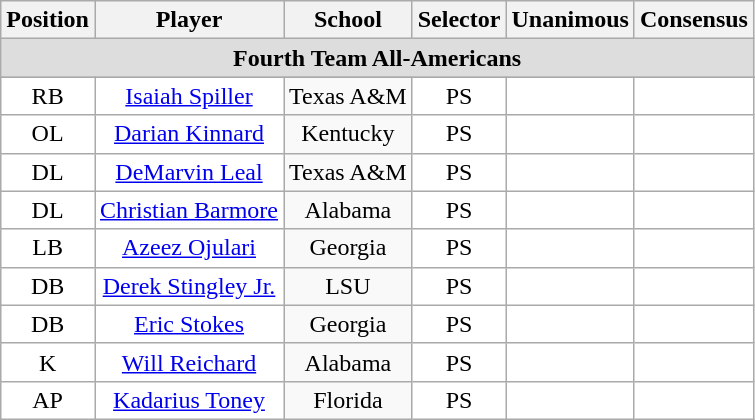<table class="wikitable" border="0">
<tr>
<th>Position</th>
<th>Player</th>
<th>School</th>
<th>Selector</th>
<th>Unanimous</th>
<th>Consensus</th>
</tr>
<tr>
<td colspan="6" style="text-align:center; background:#ddd;"><strong>Fourth Team All-Americans</strong></td>
</tr>
<tr style="text-align:center;">
</tr>
<tr style="text-align:center;">
<td style="background:white">RB</td>
<td style="background:white"><a href='#'>Isaiah Spiller</a></td>
<td style=>Texas A&M</td>
<td style="background:white">PS</td>
<td style="background:white"></td>
<td style="background:white"></td>
</tr>
<tr style="text-align:center;">
<td style="background:white">OL</td>
<td style="background:white"><a href='#'>Darian Kinnard</a></td>
<td style=>Kentucky</td>
<td style="background:white">PS</td>
<td style="background:white"></td>
<td style="background:white"></td>
</tr>
<tr style="text-align:center;">
<td style="background:white">DL</td>
<td style="background:white"><a href='#'>DeMarvin Leal</a></td>
<td style=>Texas A&M</td>
<td style="background:white">PS</td>
<td style="background:white"></td>
<td style="background:white"></td>
</tr>
<tr style="text-align:center;">
<td style="background:white">DL</td>
<td style="background:white"><a href='#'>Christian Barmore</a></td>
<td style=>Alabama</td>
<td style="background:white">PS</td>
<td style="background:white"></td>
<td style="background:white"></td>
</tr>
<tr style="text-align:center;">
<td style="background:white">LB</td>
<td style="background:white"><a href='#'>Azeez Ojulari</a></td>
<td style=>Georgia</td>
<td style="background:white">PS</td>
<td style="background:white"></td>
<td style="background:white"></td>
</tr>
<tr style="text-align:center;">
<td style="background:white">DB</td>
<td style="background:white"><a href='#'>Derek Stingley Jr.</a></td>
<td style=>LSU</td>
<td style="background:white">PS</td>
<td style="background:white"></td>
<td style="background:white"></td>
</tr>
<tr style="text-align:center;">
<td style="background:white">DB</td>
<td style="background:white"><a href='#'>Eric Stokes</a></td>
<td style=>Georgia</td>
<td style="background:white">PS</td>
<td style="background:white"></td>
<td style="background:white"></td>
</tr>
<tr style="text-align:center;">
<td style="background:white">K</td>
<td style="background:white"><a href='#'>Will Reichard</a></td>
<td style=>Alabama</td>
<td style="background:white">PS</td>
<td style="background:white"></td>
<td style="background:white"></td>
</tr>
<tr style="text-align:center;">
<td style="background:white">AP</td>
<td style="background:white"><a href='#'>Kadarius Toney</a></td>
<td style=>Florida</td>
<td style="background:white">PS</td>
<td style="background:white"></td>
<td style="background:white"></td>
</tr>
</table>
